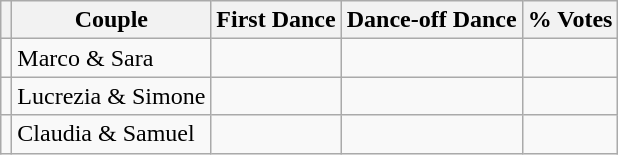<table class="wikitable">
<tr>
<th></th>
<th>Couple</th>
<th>First Dance</th>
<th>Dance-off Dance</th>
<th>% Votes</th>
</tr>
<tr>
<td></td>
<td>Marco & Sara</td>
<td></td>
<td></td>
<td></td>
</tr>
<tr>
<td></td>
<td>Lucrezia & Simone</td>
<td></td>
<td></td>
<td></td>
</tr>
<tr>
<td></td>
<td>Claudia & Samuel</td>
<td></td>
<td></td>
<td></td>
</tr>
</table>
